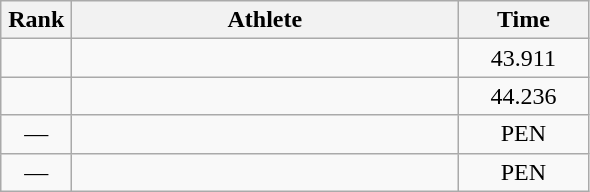<table class=wikitable style="text-align:center">
<tr>
<th width=40>Rank</th>
<th width=250>Athlete</th>
<th width=80>Time</th>
</tr>
<tr>
<td></td>
<td align=left></td>
<td>43.911</td>
</tr>
<tr>
<td></td>
<td align=left></td>
<td>44.236</td>
</tr>
<tr>
<td>—</td>
<td align=left></td>
<td>PEN</td>
</tr>
<tr>
<td>—</td>
<td align=left></td>
<td>PEN</td>
</tr>
</table>
